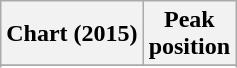<table class="wikitable sortable plainrowheaders" style="text-align:center">
<tr>
<th scope="col">Chart (2015)</th>
<th scope="col">Peak<br> position</th>
</tr>
<tr>
</tr>
<tr>
</tr>
<tr>
</tr>
<tr>
</tr>
<tr>
</tr>
</table>
